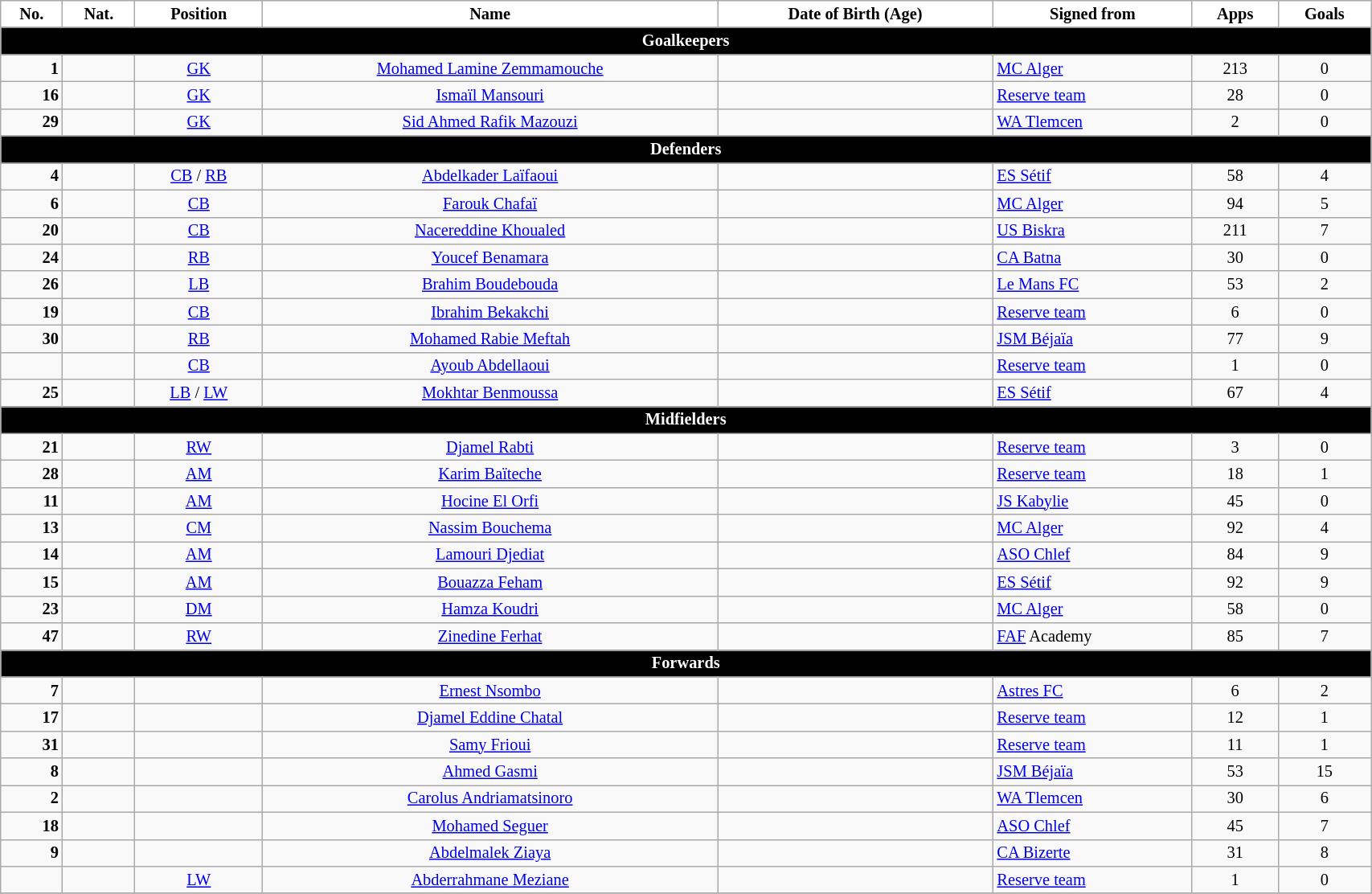<table class="wikitable" style="text-align:center; font-size:85%; width:90%">
<tr>
<th style="background:white; color:black; text-align:center;">No.</th>
<th style="background:white; color:black; text-align:center;">Nat.</th>
<th style="background:white; color:black; text-align:center;">Position</th>
<th style="background:white; color:black; text-align:center;">Name</th>
<th style="background:white; color:black; text-align:center;">Date of Birth (Age)</th>
<th style="background:white; color:black; text-align:center;">Signed from</th>
<th style="background:white; color:black; text-align:center;">Apps</th>
<th style="background:white; color:black; text-align:center;">Goals</th>
</tr>
<tr>
<th colspan="10" style="background:#000000; color:white; text-align:center">Goalkeepers</th>
</tr>
<tr>
<td style="text-align:right"><strong>1</strong></td>
<td></td>
<td><a href='#'>GK</a></td>
<td><a href='#'>Mohamed Lamine Zemmamouche</a></td>
<td></td>
<td style="text-align:left"> <a href='#'>MC Alger</a></td>
<td>213</td>
<td>0</td>
</tr>
<tr>
<td style="text-align:right"><strong>16</strong></td>
<td></td>
<td><a href='#'>GK</a></td>
<td><a href='#'>Ismaïl Mansouri</a></td>
<td></td>
<td style="text-align:left"> <a href='#'>Reserve team</a></td>
<td>28</td>
<td>0</td>
</tr>
<tr>
<td style="text-align:right"><strong>29</strong></td>
<td></td>
<td><a href='#'>GK</a></td>
<td><a href='#'>Sid Ahmed Rafik Mazouzi</a></td>
<td></td>
<td style="text-align:left"> <a href='#'>WA Tlemcen</a></td>
<td>2</td>
<td>0</td>
</tr>
<tr>
<th colspan="10" style="background:#000000; color:white; text-align:center">Defenders</th>
</tr>
<tr>
<td style="text-align:right"><strong>4</strong></td>
<td></td>
<td><a href='#'>CB</a> / <a href='#'>RB</a></td>
<td><a href='#'>Abdelkader Laïfaoui</a></td>
<td></td>
<td style="text-align:left"> <a href='#'>ES Sétif</a></td>
<td>58</td>
<td>4</td>
</tr>
<tr>
<td style="text-align:right"><strong>6</strong></td>
<td></td>
<td><a href='#'>CB</a></td>
<td><a href='#'>Farouk Chafaï</a></td>
<td></td>
<td style="text-align:left"> <a href='#'>MC Alger</a></td>
<td>94</td>
<td>5</td>
</tr>
<tr>
<td style="text-align:right"><strong>20</strong></td>
<td></td>
<td><a href='#'>CB</a></td>
<td><a href='#'>Nacereddine Khoualed</a></td>
<td></td>
<td style="text-align:left"> <a href='#'>US Biskra</a></td>
<td>211</td>
<td>7</td>
</tr>
<tr>
<td style="text-align:right"><strong>24</strong></td>
<td></td>
<td><a href='#'>RB</a></td>
<td><a href='#'>Youcef Benamara</a></td>
<td></td>
<td style="text-align:left"> <a href='#'>CA Batna</a></td>
<td>30</td>
<td>0</td>
</tr>
<tr>
<td style="text-align:right"><strong>26</strong></td>
<td></td>
<td><a href='#'>LB</a></td>
<td><a href='#'>Brahim Boudebouda</a></td>
<td></td>
<td style="text-align:left"> <a href='#'>Le Mans FC</a></td>
<td>53</td>
<td>2</td>
</tr>
<tr>
<td style="text-align:right"><strong>19</strong></td>
<td></td>
<td><a href='#'>CB</a></td>
<td><a href='#'>Ibrahim Bekakchi</a></td>
<td></td>
<td style="text-align:left"> <a href='#'>Reserve team</a></td>
<td>6</td>
<td>0</td>
</tr>
<tr>
<td style="text-align:right"><strong>30</strong></td>
<td></td>
<td><a href='#'>RB</a></td>
<td><a href='#'>Mohamed Rabie Meftah</a></td>
<td></td>
<td style="text-align:left"> <a href='#'>JSM Béjaïa</a></td>
<td>77</td>
<td>9</td>
</tr>
<tr>
<td></td>
<td></td>
<td><a href='#'>CB</a></td>
<td><a href='#'>Ayoub Abdellaoui</a></td>
<td></td>
<td style="text-align:left"> <a href='#'>Reserve team</a></td>
<td>1</td>
<td>0</td>
</tr>
<tr>
<td style="text-align:right"><strong>25</strong></td>
<td></td>
<td><a href='#'>LB</a> / <a href='#'>LW</a></td>
<td><a href='#'>Mokhtar Benmoussa</a></td>
<td></td>
<td style="text-align:left"> <a href='#'>ES Sétif</a></td>
<td>67</td>
<td>4</td>
</tr>
<tr>
<th colspan="10" style="background:#000000; color:white; text-align:center">Midfielders</th>
</tr>
<tr>
<td style="text-align:right"><strong>21</strong></td>
<td></td>
<td><a href='#'>RW</a></td>
<td><a href='#'>Djamel Rabti</a></td>
<td></td>
<td style="text-align:left"> <a href='#'>Reserve team</a></td>
<td>3</td>
<td>0</td>
</tr>
<tr>
<td style="text-align:right"><strong>28</strong></td>
<td></td>
<td><a href='#'>AM</a></td>
<td><a href='#'>Karim Baïteche</a></td>
<td></td>
<td style="text-align:left"> <a href='#'>Reserve team</a></td>
<td>18</td>
<td>1</td>
</tr>
<tr>
<td style="text-align:right"><strong>11</strong></td>
<td></td>
<td><a href='#'>AM</a></td>
<td><a href='#'>Hocine El Orfi</a></td>
<td></td>
<td style="text-align:left"> <a href='#'>JS Kabylie</a></td>
<td>45</td>
<td>0</td>
</tr>
<tr>
<td style="text-align:right"><strong>13</strong></td>
<td></td>
<td><a href='#'>CM</a></td>
<td><a href='#'>Nassim Bouchema</a></td>
<td></td>
<td style="text-align:left"> <a href='#'>MC Alger</a></td>
<td>92</td>
<td>4</td>
</tr>
<tr>
<td style="text-align:right"><strong>14</strong></td>
<td></td>
<td><a href='#'>AM</a></td>
<td><a href='#'>Lamouri Djediat</a></td>
<td></td>
<td style="text-align:left"> <a href='#'>ASO Chlef</a></td>
<td>84</td>
<td>9</td>
</tr>
<tr>
<td style="text-align:right"><strong>15</strong></td>
<td></td>
<td><a href='#'>AM</a></td>
<td><a href='#'>Bouazza Feham</a></td>
<td></td>
<td style="text-align:left"> <a href='#'>ES Sétif</a></td>
<td>92</td>
<td>9</td>
</tr>
<tr>
<td style="text-align:right"><strong>23</strong></td>
<td></td>
<td><a href='#'>DM</a></td>
<td><a href='#'>Hamza Koudri</a></td>
<td></td>
<td style="text-align:left"> <a href='#'>MC Alger</a></td>
<td>58</td>
<td>0</td>
</tr>
<tr>
<td style="text-align:right"><strong>47</strong></td>
<td></td>
<td><a href='#'>RW</a></td>
<td><a href='#'>Zinedine Ferhat</a></td>
<td></td>
<td style="text-align:left"> <a href='#'>FAF</a> Academy</td>
<td>85</td>
<td>7</td>
</tr>
<tr>
<th colspan="10" style="background:#000000; color:white; text-align:center">Forwards</th>
</tr>
<tr>
<td style="text-align:right"><strong>7</strong></td>
<td></td>
<td></td>
<td><a href='#'>Ernest Nsombo</a></td>
<td></td>
<td style="text-align:left"> <a href='#'>Astres FC</a></td>
<td>6</td>
<td>2</td>
</tr>
<tr>
<td style="text-align:right"><strong>17</strong></td>
<td></td>
<td></td>
<td><a href='#'>Djamel Eddine Chatal</a></td>
<td></td>
<td style="text-align:left"> <a href='#'>Reserve team</a></td>
<td>12</td>
<td>1</td>
</tr>
<tr>
<td style="text-align:right"><strong>31</strong></td>
<td></td>
<td></td>
<td><a href='#'>Samy Frioui</a></td>
<td></td>
<td style="text-align:left"> <a href='#'>Reserve team</a></td>
<td>11</td>
<td>1</td>
</tr>
<tr>
<td style="text-align:right"><strong>8</strong></td>
<td></td>
<td></td>
<td><a href='#'>Ahmed Gasmi</a></td>
<td></td>
<td style="text-align:left"> <a href='#'>JSM Béjaïa</a></td>
<td>53</td>
<td>15</td>
</tr>
<tr>
<td style="text-align:right"><strong>2</strong></td>
<td></td>
<td></td>
<td><a href='#'>Carolus Andriamatsinoro</a></td>
<td></td>
<td style="text-align:left"> <a href='#'>WA Tlemcen</a></td>
<td>30</td>
<td>6</td>
</tr>
<tr>
<td style="text-align:right"><strong>18</strong></td>
<td></td>
<td></td>
<td><a href='#'>Mohamed Seguer</a></td>
<td></td>
<td style="text-align:left"> <a href='#'>ASO Chlef</a></td>
<td>45</td>
<td>7</td>
</tr>
<tr>
<td style="text-align:right"><strong>9</strong></td>
<td></td>
<td></td>
<td><a href='#'>Abdelmalek Ziaya</a></td>
<td></td>
<td style="text-align:left"> <a href='#'>CA Bizerte</a></td>
<td>31</td>
<td>8</td>
</tr>
<tr>
<td></td>
<td></td>
<td><a href='#'>LW</a></td>
<td><a href='#'>Abderrahmane Meziane</a></td>
<td></td>
<td style="text-align:left"> <a href='#'>Reserve team</a></td>
<td>1</td>
<td>0</td>
</tr>
<tr>
</tr>
</table>
